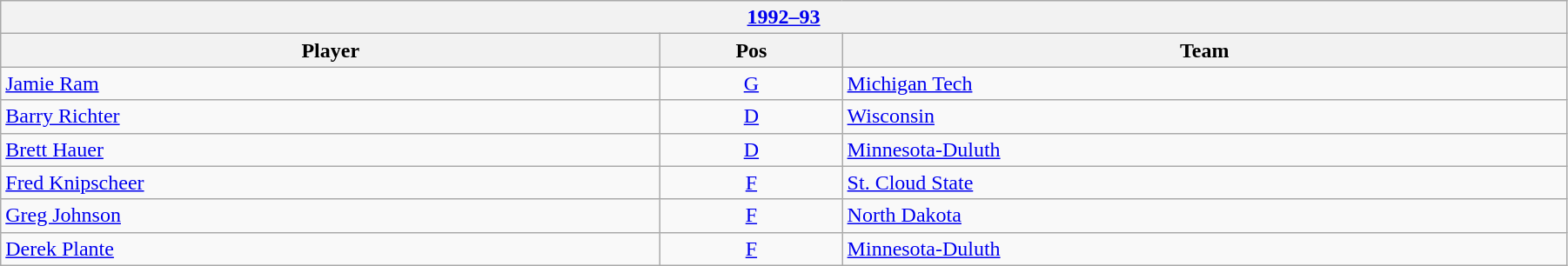<table class="wikitable" width=95%>
<tr>
<th colspan=3><a href='#'>1992–93</a></th>
</tr>
<tr>
<th>Player</th>
<th>Pos</th>
<th>Team</th>
</tr>
<tr>
<td><a href='#'>Jamie Ram</a></td>
<td align=center><a href='#'>G</a></td>
<td><a href='#'>Michigan Tech</a></td>
</tr>
<tr>
<td><a href='#'>Barry Richter</a></td>
<td align=center><a href='#'>D</a></td>
<td><a href='#'>Wisconsin</a></td>
</tr>
<tr>
<td><a href='#'>Brett Hauer</a></td>
<td align=center><a href='#'>D</a></td>
<td><a href='#'>Minnesota-Duluth</a></td>
</tr>
<tr>
<td><a href='#'>Fred Knipscheer</a></td>
<td align=center><a href='#'>F</a></td>
<td><a href='#'>St. Cloud State</a></td>
</tr>
<tr>
<td><a href='#'>Greg Johnson</a></td>
<td align=center><a href='#'>F</a></td>
<td><a href='#'>North Dakota</a></td>
</tr>
<tr>
<td><a href='#'>Derek Plante</a></td>
<td align=center><a href='#'>F</a></td>
<td><a href='#'>Minnesota-Duluth</a></td>
</tr>
</table>
